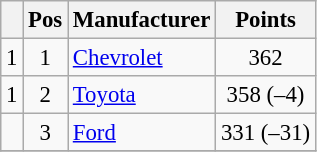<table class="wikitable" style="font-size: 95%;">
<tr>
<th></th>
<th>Pos</th>
<th>Manufacturer</th>
<th>Points</th>
</tr>
<tr>
<td align="left"> 1</td>
<td style="text-align:center;">1</td>
<td><a href='#'>Chevrolet</a></td>
<td style="text-align:center;">362</td>
</tr>
<tr>
<td align="left"> 1</td>
<td style="text-align:center;">2</td>
<td><a href='#'>Toyota</a></td>
<td style="text-align:center;">358 (–4)</td>
</tr>
<tr>
<td align="left"></td>
<td style="text-align:center;">3</td>
<td><a href='#'>Ford</a></td>
<td style="text-align:center;">331 (–31)</td>
</tr>
<tr class="sortbottom">
</tr>
</table>
